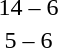<table style="text-align:center">
<tr>
<th width=200></th>
<th width=100></th>
<th width=200></th>
</tr>
<tr>
<td align=right><strong></strong></td>
<td>14 – 6</td>
<td align=left></td>
</tr>
<tr>
<td align=right></td>
<td>5 – 6</td>
<td align=left><strong></strong></td>
</tr>
</table>
